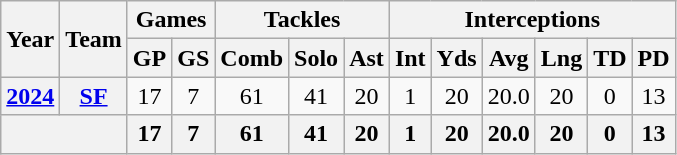<table class=wikitable style="text-align:center;">
<tr>
<th rowspan="2">Year</th>
<th rowspan="2">Team</th>
<th colspan="2">Games</th>
<th colspan="3">Tackles</th>
<th colspan="6">Interceptions</th>
</tr>
<tr>
<th>GP</th>
<th>GS</th>
<th>Comb</th>
<th>Solo</th>
<th>Ast</th>
<th>Int</th>
<th>Yds</th>
<th>Avg</th>
<th>Lng</th>
<th>TD</th>
<th>PD</th>
</tr>
<tr>
<th><a href='#'>2024</a></th>
<th><a href='#'>SF</a></th>
<td>17</td>
<td>7</td>
<td>61</td>
<td>41</td>
<td>20</td>
<td>1</td>
<td>20</td>
<td>20.0</td>
<td>20</td>
<td>0</td>
<td>13</td>
</tr>
<tr>
<th colspan="2"></th>
<th>17</th>
<th>7</th>
<th>61</th>
<th>41</th>
<th>20</th>
<th>1</th>
<th>20</th>
<th>20.0</th>
<th>20</th>
<th>0</th>
<th>13</th>
</tr>
</table>
